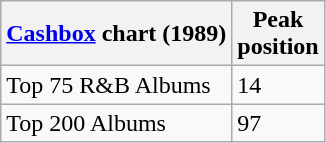<table class="wikitable">
<tr>
<th><a href='#'>Cashbox</a> chart (1989)</th>
<th>Peak<br>position</th>
</tr>
<tr>
<td>Top 75 R&B Albums</td>
<td colspan="3">14</td>
</tr>
<tr>
<td>Top 200 Albums</td>
<td colspan="3">97</td>
</tr>
</table>
